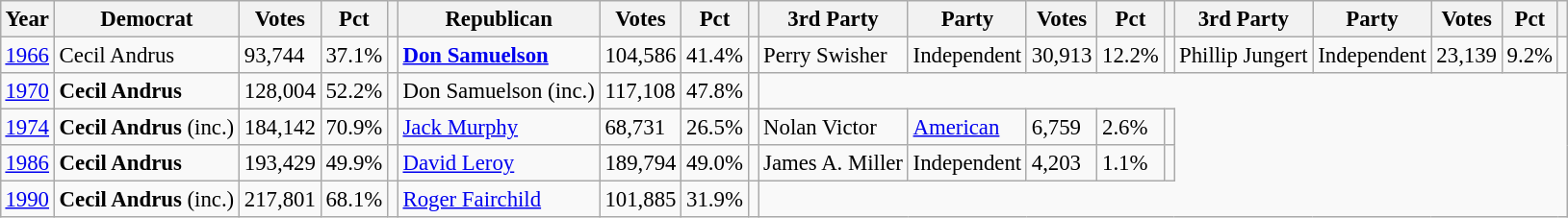<table class="wikitable" style="margin:0.5em ; font-size:95%">
<tr>
<th>Year</th>
<th>Democrat</th>
<th>Votes</th>
<th>Pct</th>
<th></th>
<th>Republican</th>
<th>Votes</th>
<th>Pct</th>
<th></th>
<th>3rd Party</th>
<th>Party</th>
<th>Votes</th>
<th>Pct</th>
<th></th>
<th>3rd Party</th>
<th>Party</th>
<th>Votes</th>
<th>Pct</th>
<th></th>
</tr>
<tr>
<td><a href='#'>1966</a></td>
<td>Cecil Andrus</td>
<td>93,744</td>
<td>37.1%</td>
<td></td>
<td><strong><a href='#'>Don Samuelson</a></strong></td>
<td>104,586</td>
<td>41.4%</td>
<td></td>
<td>Perry Swisher</td>
<td>Independent</td>
<td>30,913</td>
<td>12.2%</td>
<td></td>
<td>Phillip Jungert</td>
<td>Independent</td>
<td>23,139</td>
<td>9.2%</td>
<td></td>
</tr>
<tr>
<td><a href='#'>1970</a></td>
<td><strong>Cecil Andrus</strong></td>
<td>128,004</td>
<td>52.2%</td>
<td></td>
<td>Don Samuelson (inc.)</td>
<td>117,108</td>
<td>47.8%</td>
<td></td>
</tr>
<tr>
<td><a href='#'>1974</a></td>
<td><strong>Cecil Andrus</strong> (inc.)</td>
<td>184,142</td>
<td>70.9%</td>
<td></td>
<td><a href='#'>Jack Murphy</a></td>
<td>68,731</td>
<td>26.5%</td>
<td></td>
<td>Nolan Victor</td>
<td><a href='#'>American</a></td>
<td>6,759</td>
<td>2.6%</td>
<td></td>
</tr>
<tr>
<td><a href='#'>1986</a></td>
<td><strong>Cecil Andrus</strong></td>
<td>193,429</td>
<td>49.9%</td>
<td></td>
<td><a href='#'>David Leroy</a></td>
<td>189,794</td>
<td>49.0%</td>
<td></td>
<td>James A. Miller</td>
<td>Independent</td>
<td>4,203</td>
<td>1.1%</td>
<td></td>
</tr>
<tr>
<td><a href='#'>1990</a></td>
<td><strong>Cecil Andrus</strong> (inc.)</td>
<td>217,801</td>
<td>68.1%</td>
<td></td>
<td><a href='#'>Roger Fairchild</a></td>
<td>101,885</td>
<td>31.9%</td>
<td></td>
</tr>
</table>
